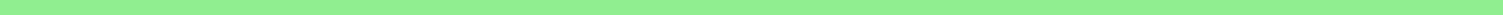<table>
<tr>
<td bgcolor=90EE90 width=1000 height=8></td>
</tr>
</table>
